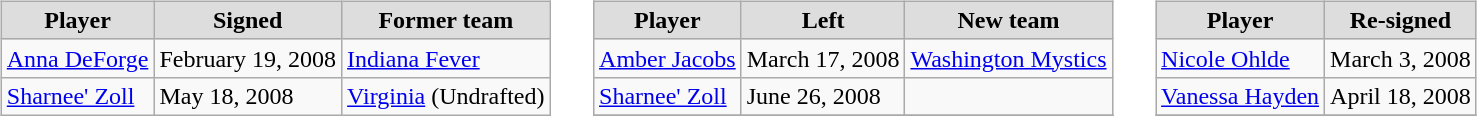<table cellspacing="10">
<tr>
<td valign="top"><br><table class="wikitable">
<tr align="center"  bgcolor="#dddddd">
<td><strong>Player</strong></td>
<td><strong>Signed</strong></td>
<td><strong>Former team</strong></td>
</tr>
<tr>
<td><a href='#'>Anna DeForge</a></td>
<td>February 19, 2008</td>
<td><a href='#'>Indiana Fever</a></td>
</tr>
<tr>
<td><a href='#'>Sharnee' Zoll</a></td>
<td>May 18, 2008</td>
<td><a href='#'>Virginia</a> (Undrafted)</td>
</tr>
</table>
</td>
<td valign="top"><br><table class="wikitable">
<tr align="center"  bgcolor="#dddddd">
<td><strong>Player</strong></td>
<td><strong>Left</strong></td>
<td><strong>New team</strong></td>
</tr>
<tr>
<td><a href='#'>Amber Jacobs</a></td>
<td>March 17, 2008</td>
<td><a href='#'>Washington Mystics</a></td>
</tr>
<tr>
<td><a href='#'>Sharnee' Zoll</a></td>
<td>June 26, 2008</td>
<td></td>
</tr>
<tr>
</tr>
</table>
</td>
<td valign="top"><br><table class="wikitable">
<tr align="center"  bgcolor="#dddddd">
<td><strong>Player</strong></td>
<td><strong>Re-signed</strong></td>
</tr>
<tr>
<td><a href='#'>Nicole Ohlde</a></td>
<td>March 3, 2008</td>
</tr>
<tr>
<td><a href='#'>Vanessa Hayden</a></td>
<td>April 18, 2008</td>
</tr>
<tr>
</tr>
</table>
</td>
</tr>
</table>
